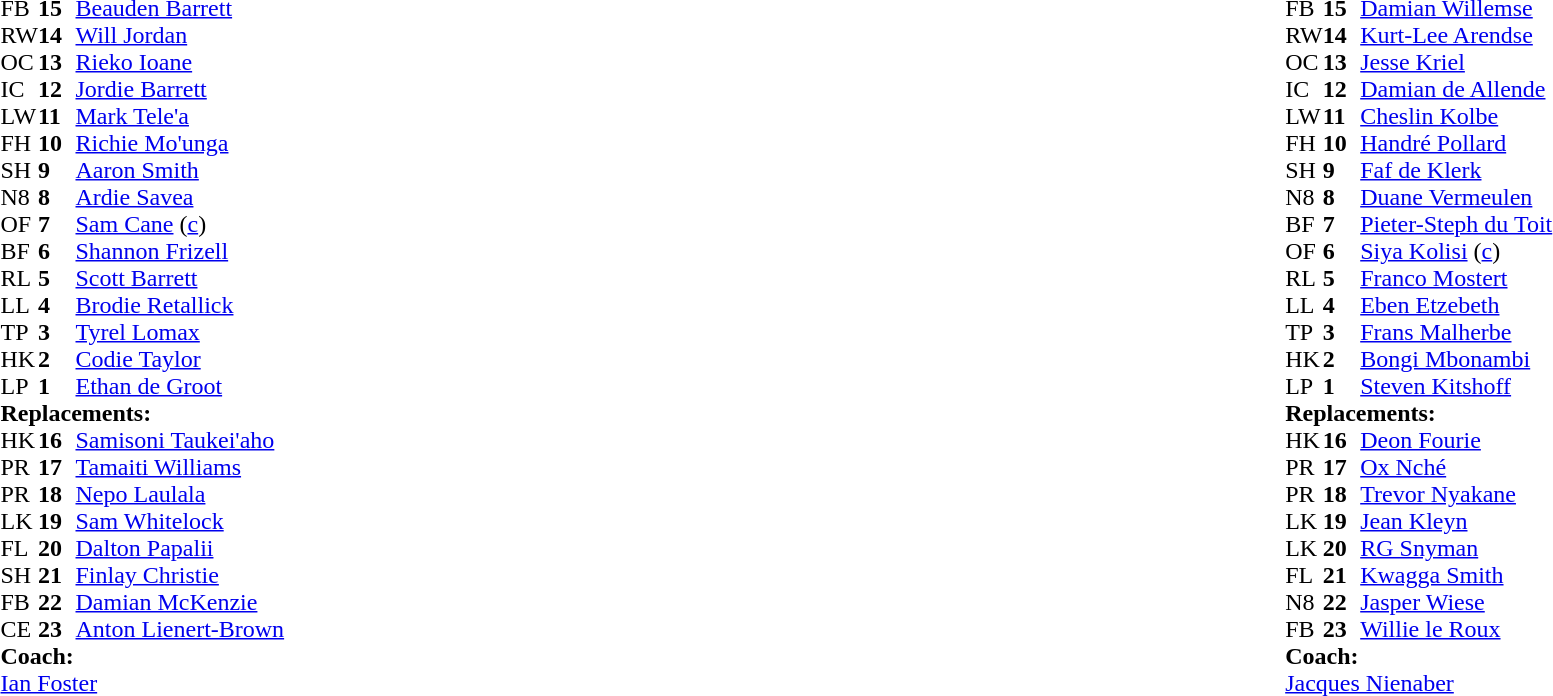<table style="width:100%">
<tr>
<td style="vertical-align:top;width:50%"><br><table cellspacing="0" cellpadding="0">
<tr>
<th width="25"></th>
<th width="25"></th>
</tr>
<tr>
<td>FB</td>
<td><strong>15</strong></td>
<td><a href='#'>Beauden Barrett</a></td>
</tr>
<tr>
<td>RW</td>
<td><strong>14</strong></td>
<td><a href='#'>Will Jordan</a></td>
<td></td>
<td></td>
</tr>
<tr>
<td>OC</td>
<td><strong>13</strong></td>
<td><a href='#'>Rieko Ioane</a></td>
</tr>
<tr>
<td>IC</td>
<td><strong>12</strong></td>
<td><a href='#'>Jordie Barrett</a></td>
</tr>
<tr>
<td>LW</td>
<td><strong>11</strong></td>
<td><a href='#'>Mark Tele'a</a></td>
</tr>
<tr>
<td>FH</td>
<td><strong>10</strong></td>
<td><a href='#'>Richie Mo'unga</a></td>
<td></td>
<td></td>
</tr>
<tr>
<td>SH</td>
<td><strong>9</strong></td>
<td><a href='#'>Aaron Smith</a></td>
<td></td>
<td></td>
</tr>
<tr>
<td>N8</td>
<td><strong>8</strong></td>
<td><a href='#'>Ardie Savea</a></td>
</tr>
<tr>
<td>OF</td>
<td><strong>7</strong></td>
<td><a href='#'>Sam Cane</a> (<a href='#'>c</a>)</td>
<td></td>
</tr>
<tr>
<td>BF</td>
<td><strong>6</strong></td>
<td><a href='#'>Shannon Frizell</a></td>
<td></td>
<td></td>
</tr>
<tr>
<td>RL</td>
<td><strong>5</strong></td>
<td><a href='#'>Scott Barrett</a></td>
</tr>
<tr>
<td>LL</td>
<td><strong>4</strong></td>
<td><a href='#'>Brodie Retallick</a></td>
<td></td>
<td></td>
</tr>
<tr>
<td>TP</td>
<td><strong>3</strong></td>
<td><a href='#'>Tyrel Lomax</a></td>
<td></td>
<td></td>
</tr>
<tr>
<td>HK</td>
<td><strong>2</strong></td>
<td><a href='#'>Codie Taylor</a></td>
<td></td>
<td></td>
</tr>
<tr>
<td>LP</td>
<td><strong>1</strong></td>
<td><a href='#'>Ethan de Groot</a></td>
<td></td>
<td></td>
</tr>
<tr>
<td colspan="3"><strong>Replacements:</strong></td>
</tr>
<tr>
<td>HK</td>
<td><strong>16</strong></td>
<td><a href='#'>Samisoni Taukei'aho</a></td>
<td></td>
<td></td>
</tr>
<tr>
<td>PR</td>
<td><strong>17</strong></td>
<td><a href='#'>Tamaiti Williams</a></td>
<td></td>
<td></td>
</tr>
<tr>
<td>PR</td>
<td><strong>18</strong></td>
<td><a href='#'>Nepo Laulala</a></td>
<td></td>
<td></td>
</tr>
<tr>
<td>LK</td>
<td><strong>19</strong></td>
<td><a href='#'>Sam Whitelock</a></td>
<td></td>
<td></td>
</tr>
<tr>
<td>FL</td>
<td><strong>20</strong></td>
<td><a href='#'>Dalton Papalii</a></td>
<td></td>
<td></td>
</tr>
<tr>
<td>SH</td>
<td><strong>21</strong></td>
<td><a href='#'>Finlay Christie</a></td>
<td></td>
<td></td>
</tr>
<tr>
<td>FB</td>
<td><strong>22</strong></td>
<td><a href='#'>Damian McKenzie</a></td>
<td></td>
<td></td>
</tr>
<tr>
<td>CE</td>
<td><strong>23</strong></td>
<td><a href='#'>Anton Lienert-Brown</a></td>
<td></td>
<td></td>
</tr>
<tr>
<td colspan="3"><strong>Coach:</strong></td>
</tr>
<tr>
<td colspan="3"> <a href='#'>Ian Foster</a></td>
</tr>
</table>
</td>
<td style="vertical-align:top"></td>
<td style="vertical-align:top;width:50%"><br><table cellspacing="0" cellpadding="0" style="margin:auto">
<tr>
<th width="25"></th>
<th width="25"></th>
</tr>
<tr>
<td>FB</td>
<td><strong>15</strong></td>
<td><a href='#'>Damian Willemse</a></td>
<td></td>
<td></td>
</tr>
<tr>
<td>RW</td>
<td><strong>14</strong></td>
<td><a href='#'>Kurt-Lee Arendse</a></td>
</tr>
<tr>
<td>OC</td>
<td><strong>13</strong></td>
<td><a href='#'>Jesse Kriel</a></td>
</tr>
<tr>
<td>IC</td>
<td><strong>12</strong></td>
<td><a href='#'>Damian de Allende</a></td>
</tr>
<tr>
<td>LW</td>
<td><strong>11</strong></td>
<td><a href='#'>Cheslin Kolbe</a></td>
<td></td>
</tr>
<tr>
<td>FH</td>
<td><strong>10</strong></td>
<td><a href='#'>Handré Pollard</a></td>
</tr>
<tr>
<td>SH</td>
<td><strong>9</strong></td>
<td><a href='#'>Faf de Klerk</a></td>
</tr>
<tr>
<td>N8</td>
<td><strong>8</strong></td>
<td><a href='#'>Duane Vermeulen</a></td>
<td></td>
<td></td>
</tr>
<tr>
<td>BF</td>
<td><strong>7</strong></td>
<td><a href='#'>Pieter-Steph du Toit</a></td>
</tr>
<tr>
<td>OF</td>
<td><strong>6</strong></td>
<td><a href='#'>Siya Kolisi</a> (<a href='#'>c</a>)</td>
<td></td>
<td></td>
</tr>
<tr>
<td>RL</td>
<td><strong>5</strong></td>
<td><a href='#'>Franco Mostert</a></td>
<td></td>
<td></td>
</tr>
<tr>
<td>LL</td>
<td><strong>4</strong></td>
<td><a href='#'>Eben Etzebeth</a></td>
<td></td>
<td></td>
</tr>
<tr>
<td>TP</td>
<td><strong>3</strong></td>
<td><a href='#'>Frans Malherbe</a></td>
<td></td>
<td></td>
</tr>
<tr>
<td>HK</td>
<td><strong>2</strong></td>
<td><a href='#'>Bongi Mbonambi</a></td>
<td></td>
<td></td>
</tr>
<tr>
<td>LP</td>
<td><strong>1</strong></td>
<td><a href='#'>Steven Kitshoff</a></td>
<td></td>
<td></td>
</tr>
<tr>
<td colspan="3"><strong>Replacements:</strong></td>
</tr>
<tr>
<td>HK</td>
<td><strong>16</strong></td>
<td><a href='#'>Deon Fourie</a></td>
<td></td>
<td></td>
</tr>
<tr>
<td>PR</td>
<td><strong>17</strong></td>
<td><a href='#'>Ox Nché</a></td>
<td></td>
<td></td>
</tr>
<tr>
<td>PR</td>
<td><strong>18</strong></td>
<td><a href='#'>Trevor Nyakane</a></td>
<td></td>
<td></td>
</tr>
<tr>
<td>LK</td>
<td><strong>19</strong></td>
<td><a href='#'>Jean Kleyn</a></td>
<td></td>
<td></td>
</tr>
<tr>
<td>LK</td>
<td><strong>20</strong></td>
<td><a href='#'>RG Snyman</a></td>
<td></td>
<td></td>
</tr>
<tr>
<td>FL</td>
<td><strong>21</strong></td>
<td><a href='#'>Kwagga Smith</a></td>
<td></td>
<td></td>
</tr>
<tr>
<td>N8</td>
<td><strong>22</strong></td>
<td><a href='#'>Jasper Wiese</a></td>
<td></td>
<td></td>
</tr>
<tr>
<td>FB</td>
<td><strong>23</strong></td>
<td><a href='#'>Willie le Roux</a></td>
<td></td>
<td></td>
</tr>
<tr>
<td colspan="3"><strong>Coach:</strong></td>
</tr>
<tr>
<td colspan="3"> <a href='#'>Jacques Nienaber</a></td>
</tr>
</table>
</td>
</tr>
</table>
